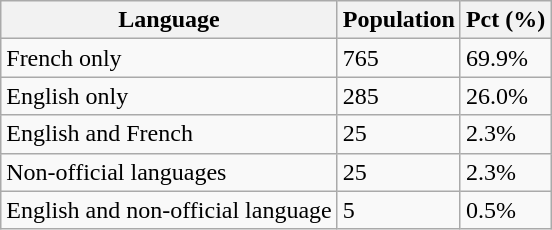<table class="wikitable">
<tr>
<th>Language</th>
<th>Population</th>
<th>Pct (%)</th>
</tr>
<tr>
<td>French only</td>
<td>765</td>
<td>69.9%</td>
</tr>
<tr>
<td>English only</td>
<td>285</td>
<td>26.0%</td>
</tr>
<tr>
<td>English and French</td>
<td>25</td>
<td>2.3%</td>
</tr>
<tr>
<td>Non-official languages</td>
<td>25</td>
<td>2.3%</td>
</tr>
<tr>
<td>English and non-official language</td>
<td>5</td>
<td>0.5%</td>
</tr>
</table>
